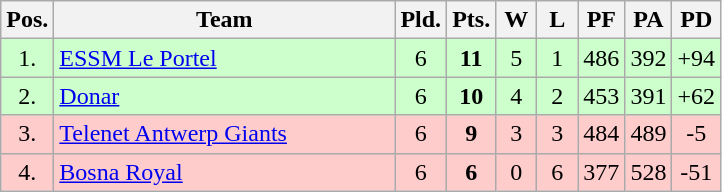<table class="wikitable" style="text-align:center">
<tr>
<th width=15>Pos.</th>
<th width=220>Team</th>
<th width=20>Pld.</th>
<th width=20>Pts.</th>
<th width=20>W</th>
<th width=20>L</th>
<th width=20>PF</th>
<th width=20>PA</th>
<th width=20>PD</th>
</tr>
<tr bgcolor=#ccffcc>
<td>1.</td>
<td align=left> <a href='#'>ESSM Le Portel</a></td>
<td>6</td>
<td><strong>11</strong></td>
<td>5</td>
<td>1</td>
<td>486</td>
<td>392</td>
<td>+94</td>
</tr>
<tr bgcolor=#ccffcc>
<td>2.</td>
<td align=left> <a href='#'>Donar</a></td>
<td>6</td>
<td><strong>10</strong></td>
<td>4</td>
<td>2</td>
<td>453</td>
<td>391</td>
<td>+62</td>
</tr>
<tr bgcolor=#ffcccc>
<td>3.</td>
<td align=left> <a href='#'>Telenet Antwerp Giants</a></td>
<td>6</td>
<td><strong>9</strong></td>
<td>3</td>
<td>3</td>
<td>484</td>
<td>489</td>
<td>-5</td>
</tr>
<tr bgcolor=#ffcccc>
<td>4.</td>
<td align=left> <a href='#'>Bosna Royal</a></td>
<td>6</td>
<td><strong>6</strong></td>
<td>0</td>
<td>6</td>
<td>377</td>
<td>528</td>
<td>-51</td>
</tr>
</table>
